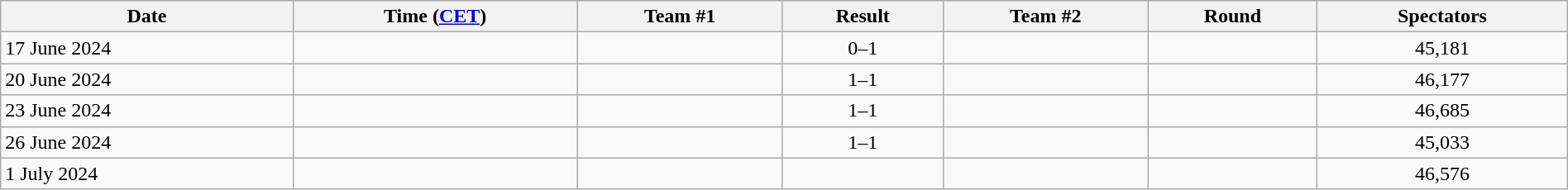<table class="wikitable" style="text-align: left;;" width="100%">
<tr>
<th>Date</th>
<th>Time (<a href='#'>CET</a>)</th>
<th>Team #1</th>
<th>Result</th>
<th>Team #2</th>
<th>Round</th>
<th>Spectators</th>
</tr>
<tr>
<td>17 June 2024</td>
<td></td>
<td align=right></td>
<td style="text-align:center;">0–1</td>
<td></td>
<td></td>
<td style="text-align:center;">45,181</td>
</tr>
<tr>
<td>20 June 2024</td>
<td></td>
<td align=right></td>
<td style="text-align:center;">1–1</td>
<td></td>
<td></td>
<td style="text-align:center;">46,177</td>
</tr>
<tr>
<td>23 June 2024</td>
<td></td>
<td align=right></td>
<td style="text-align:center;">1–1</td>
<td></td>
<td></td>
<td style="text-align:center;">46,685</td>
</tr>
<tr>
<td>26 June 2024</td>
<td></td>
<td align=right></td>
<td style="text-align:center;">1–1</td>
<td></td>
<td></td>
<td style="text-align:center;">45,033</td>
</tr>
<tr>
<td>1 July 2024</td>
<td></td>
<td align=right></td>
<td style="text-align:center;"></td>
<td></td>
<td></td>
<td style="text-align:center;">46,576</td>
</tr>
</table>
